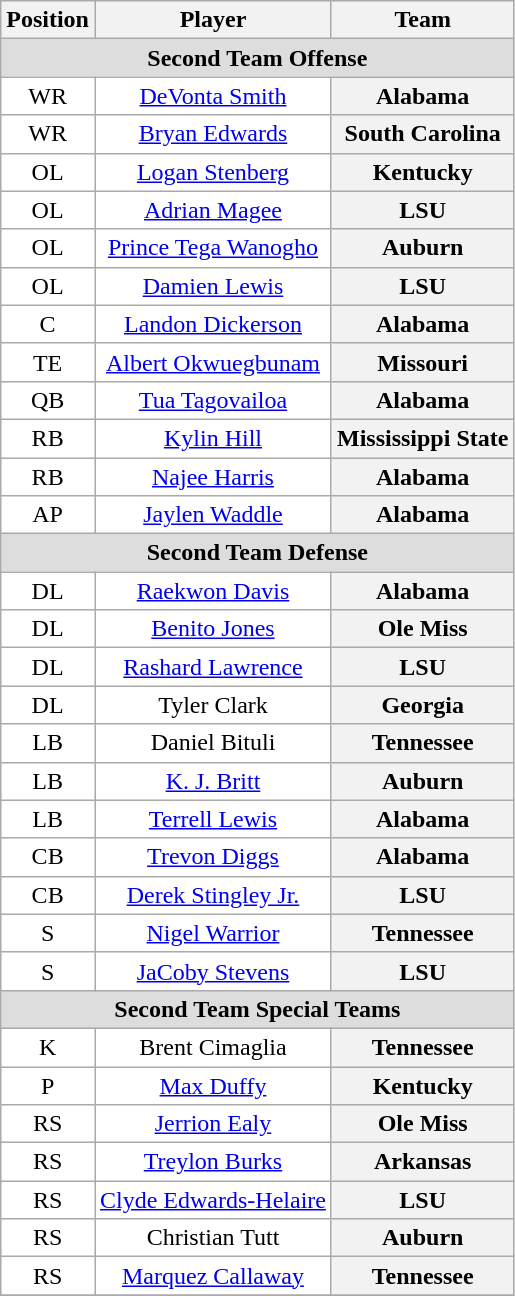<table class="wikitable" border="0">
<tr>
<th>Position</th>
<th>Player</th>
<th>Team</th>
</tr>
<tr>
<td colspan="3" style="text-align:center; background:#ddd;"><strong>Second Team Offense</strong></td>
</tr>
<tr style="text-align:center;">
<td style="background:white">WR</td>
<td style="background:white"><a href='#'>DeVonta Smith</a></td>
<th style=>Alabama</th>
</tr>
<tr style="text-align:center;">
<td style="background:white">WR</td>
<td style="background:white"><a href='#'>Bryan Edwards</a></td>
<th style=>South Carolina</th>
</tr>
<tr style="text-align:center;">
<td style="background:white">OL</td>
<td style="background:white"><a href='#'>Logan Stenberg</a></td>
<th style=>Kentucky</th>
</tr>
<tr style="text-align:center;">
<td style="background:white">OL</td>
<td style="background:white"><a href='#'>Adrian Magee</a></td>
<th style=>LSU</th>
</tr>
<tr style="text-align:center;">
<td style="background:white">OL</td>
<td style="background:white"><a href='#'>Prince Tega Wanogho</a></td>
<th style=>Auburn</th>
</tr>
<tr style="text-align:center;">
<td style="background:white">OL</td>
<td style="background:white"><a href='#'>Damien Lewis</a></td>
<th style=>LSU</th>
</tr>
<tr style="text-align:center;">
<td style="background:white">C</td>
<td style="background:white"><a href='#'>Landon Dickerson</a></td>
<th style=>Alabama</th>
</tr>
<tr style="text-align:center;">
<td style="background:white">TE</td>
<td style="background:white"><a href='#'>Albert Okwuegbunam</a></td>
<th style=>Missouri</th>
</tr>
<tr style="text-align:center;">
<td style="background:white">QB</td>
<td style="background:white"><a href='#'>Tua Tagovailoa</a></td>
<th style=>Alabama</th>
</tr>
<tr style="text-align:center;">
<td style="background:white">RB</td>
<td style="background:white"><a href='#'>Kylin Hill</a></td>
<th style=>Mississippi State</th>
</tr>
<tr style="text-align:center;">
<td style="background:white">RB</td>
<td style="background:white"><a href='#'>Najee Harris</a></td>
<th style=>Alabama</th>
</tr>
<tr style="text-align:center;">
<td style="background:white">AP</td>
<td style="background:white"><a href='#'>Jaylen Waddle</a></td>
<th style=>Alabama</th>
</tr>
<tr>
<td colspan="3" style="text-align:center; background:#ddd;"><strong>Second Team Defense</strong></td>
</tr>
<tr style="text-align:center;">
<td style="background:white">DL</td>
<td style="background:white"><a href='#'>Raekwon Davis</a></td>
<th style=>Alabama</th>
</tr>
<tr style="text-align:center;">
<td style="background:white">DL</td>
<td style="background:white"><a href='#'>Benito Jones</a></td>
<th style=>Ole Miss</th>
</tr>
<tr style="text-align:center;">
<td style="background:white">DL</td>
<td style="background:white"><a href='#'>Rashard Lawrence</a></td>
<th style=>LSU</th>
</tr>
<tr style="text-align:center;">
<td style="background:white">DL</td>
<td style="background:white">Tyler Clark</td>
<th style=>Georgia</th>
</tr>
<tr style="text-align:center;">
<td style="background:white">LB</td>
<td style="background:white">Daniel Bituli</td>
<th style=>Tennessee</th>
</tr>
<tr style="text-align:center;">
<td style="background:white">LB</td>
<td style="background:white"><a href='#'>K. J. Britt</a></td>
<th style=>Auburn</th>
</tr>
<tr style="text-align:center;">
<td style="background:white">LB</td>
<td style="background:white"><a href='#'>Terrell Lewis</a></td>
<th style=>Alabama</th>
</tr>
<tr style="text-align:center;">
<td style="background:white">CB</td>
<td style="background:white"><a href='#'>Trevon Diggs</a></td>
<th style=>Alabama</th>
</tr>
<tr style="text-align:center;">
<td style="background:white">CB</td>
<td style="background:white"><a href='#'>Derek Stingley Jr.</a></td>
<th style=>LSU</th>
</tr>
<tr style="text-align:center;">
<td style="background:white">S</td>
<td style="background:white"><a href='#'>Nigel Warrior</a></td>
<th style=>Tennessee</th>
</tr>
<tr style="text-align:center;">
<td style="background:white">S</td>
<td style="background:white"><a href='#'>JaCoby Stevens</a></td>
<th style=>LSU</th>
</tr>
<tr>
<td colspan="3" style="text-align:center; background:#ddd;"><strong>Second Team Special Teams</strong></td>
</tr>
<tr style="text-align:center;">
<td style="background:white">K</td>
<td style="background:white">Brent Cimaglia</td>
<th style=>Tennessee</th>
</tr>
<tr style="text-align:center;">
<td style="background:white">P</td>
<td style="background:white"><a href='#'>Max Duffy</a></td>
<th style=>Kentucky</th>
</tr>
<tr style="text-align:center;">
<td style="background:white">RS</td>
<td style="background:white"><a href='#'>Jerrion Ealy</a></td>
<th style=>Ole Miss</th>
</tr>
<tr style="text-align:center;">
<td style="background:white">RS</td>
<td style="background:white"><a href='#'>Treylon Burks</a></td>
<th style=>Arkansas</th>
</tr>
<tr style="text-align:center;">
<td style="background:white">RS</td>
<td style="background:white"><a href='#'>Clyde Edwards-Helaire</a></td>
<th style=>LSU</th>
</tr>
<tr style="text-align:center;">
<td style="background:white">RS</td>
<td style="background:white">Christian Tutt</td>
<th style=>Auburn</th>
</tr>
<tr style="text-align:center;">
<td style="background:white">RS</td>
<td style="background:white"><a href='#'>Marquez Callaway</a></td>
<th style=>Tennessee</th>
</tr>
<tr style="text-align:center;">
</tr>
</table>
